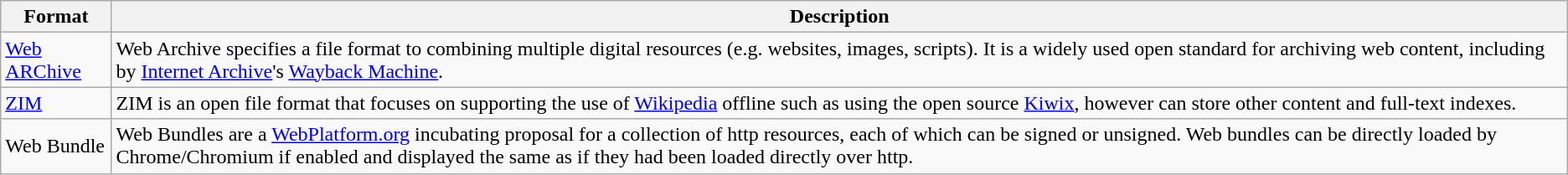<table class="wikitable">
<tr>
<th>Format</th>
<th>Description</th>
</tr>
<tr>
<td><a href='#'>Web ARChive</a></td>
<td>Web Archive specifies a file format to combining multiple digital resources (e.g. websites, images, scripts). It is a widely used open standard for archiving web content, including by <a href='#'>Internet Archive</a>'s <a href='#'>Wayback Machine</a>.</td>
</tr>
<tr>
<td><a href='#'>ZIM</a></td>
<td>ZIM is an open file format that focuses on supporting the use of <a href='#'>Wikipedia</a> offline such as using the open source <a href='#'>Kiwix</a>, however can store other content and full-text indexes.</td>
</tr>
<tr>
<td>Web Bundle</td>
<td>Web Bundles are a <a href='#'>WebPlatform.org</a> incubating proposal for a collection of http resources, each of which can be signed or unsigned. Web bundles can be directly loaded by Chrome/Chromium if enabled and displayed the same as if they had been loaded directly over http.</td>
</tr>
</table>
